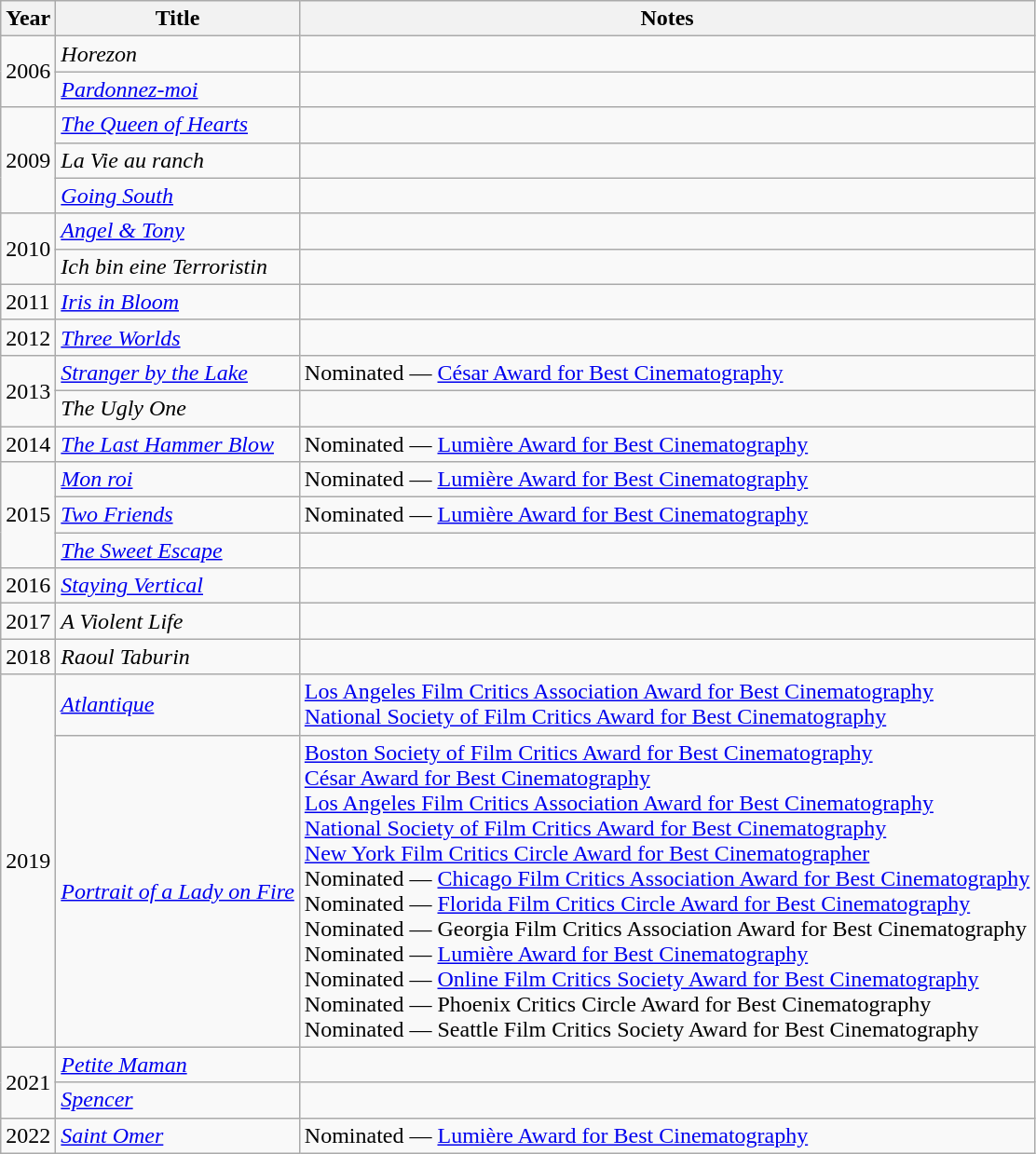<table class="wikitable">
<tr>
<th>Year</th>
<th>Title</th>
<th>Notes</th>
</tr>
<tr>
<td rowspan=2>2006</td>
<td><em>Horezon</em></td>
<td></td>
</tr>
<tr>
<td><em><a href='#'>Pardonnez-moi</a></em></td>
<td></td>
</tr>
<tr>
<td rowspan=3>2009</td>
<td><em><a href='#'>The Queen of Hearts</a></em></td>
<td></td>
</tr>
<tr>
<td><em>La Vie au ranch</em></td>
<td></td>
</tr>
<tr>
<td><em><a href='#'>Going South</a></em></td>
<td></td>
</tr>
<tr>
<td rowspan=2>2010</td>
<td><em><a href='#'>Angel & Tony</a></em></td>
<td></td>
</tr>
<tr>
<td><em>Ich bin eine Terroristin</em></td>
<td></td>
</tr>
<tr>
<td>2011</td>
<td><em><a href='#'>Iris in Bloom</a></em></td>
<td></td>
</tr>
<tr>
<td>2012</td>
<td><em><a href='#'>Three Worlds</a></em></td>
<td></td>
</tr>
<tr>
<td rowspan=2>2013</td>
<td><em><a href='#'>Stranger by the Lake</a></em></td>
<td>Nominated — <a href='#'>César Award for Best Cinematography</a></td>
</tr>
<tr>
<td><em>The Ugly One</em></td>
<td></td>
</tr>
<tr>
<td>2014</td>
<td><em><a href='#'>The Last Hammer Blow</a></em></td>
<td>Nominated — <a href='#'>Lumière Award for Best Cinematography</a></td>
</tr>
<tr>
<td rowspan=3>2015</td>
<td><em><a href='#'>Mon roi</a></em></td>
<td>Nominated — <a href='#'>Lumière Award for Best Cinematography</a></td>
</tr>
<tr>
<td><em><a href='#'>Two Friends</a></em></td>
<td>Nominated — <a href='#'>Lumière Award for Best Cinematography</a></td>
</tr>
<tr>
<td><em><a href='#'>The Sweet Escape</a></em></td>
<td></td>
</tr>
<tr>
<td>2016</td>
<td><em><a href='#'>Staying Vertical</a></em></td>
<td></td>
</tr>
<tr>
<td>2017</td>
<td><em>A Violent Life</em></td>
<td></td>
</tr>
<tr>
<td>2018</td>
<td><em>Raoul Taburin</em></td>
<td></td>
</tr>
<tr>
<td rowspan=2>2019</td>
<td><em><a href='#'>Atlantique</a></em></td>
<td><a href='#'>Los Angeles Film Critics Association Award for Best Cinematography</a> <br> <a href='#'>National Society of Film Critics Award for Best Cinematography</a></td>
</tr>
<tr>
<td><em><a href='#'>Portrait of a Lady on Fire</a></em></td>
<td><a href='#'>Boston Society of Film Critics Award for Best Cinematography</a> <br> <a href='#'>César Award for Best Cinematography</a> <br> <a href='#'>Los Angeles Film Critics Association Award for Best Cinematography</a> <br> <a href='#'>National Society of Film Critics Award for Best Cinematography</a>  <br> <a href='#'>New York Film Critics Circle Award for Best Cinematographer</a> <br> Nominated — <a href='#'>Chicago Film Critics Association Award for Best Cinematography</a> <br> Nominated — <a href='#'>Florida Film Critics Circle Award for Best Cinematography</a> <br> Nominated — Georgia Film Critics Association Award for Best Cinematography <br> Nominated — <a href='#'>Lumière Award for Best Cinematography</a> <br> Nominated — <a href='#'>Online Film Critics Society Award for Best Cinematography</a> <br> Nominated — Phoenix Critics Circle Award for Best Cinematography <br> Nominated — Seattle Film Critics Society Award for Best Cinematography</td>
</tr>
<tr>
<td rowspan=2>2021</td>
<td><em><a href='#'>Petite Maman</a></em></td>
<td></td>
</tr>
<tr>
<td><em><a href='#'>Spencer</a></em></td>
<td></td>
</tr>
<tr>
<td>2022</td>
<td><em><a href='#'>Saint Omer</a></em></td>
<td>Nominated — <a href='#'>Lumière Award for Best Cinematography</a></td>
</tr>
</table>
